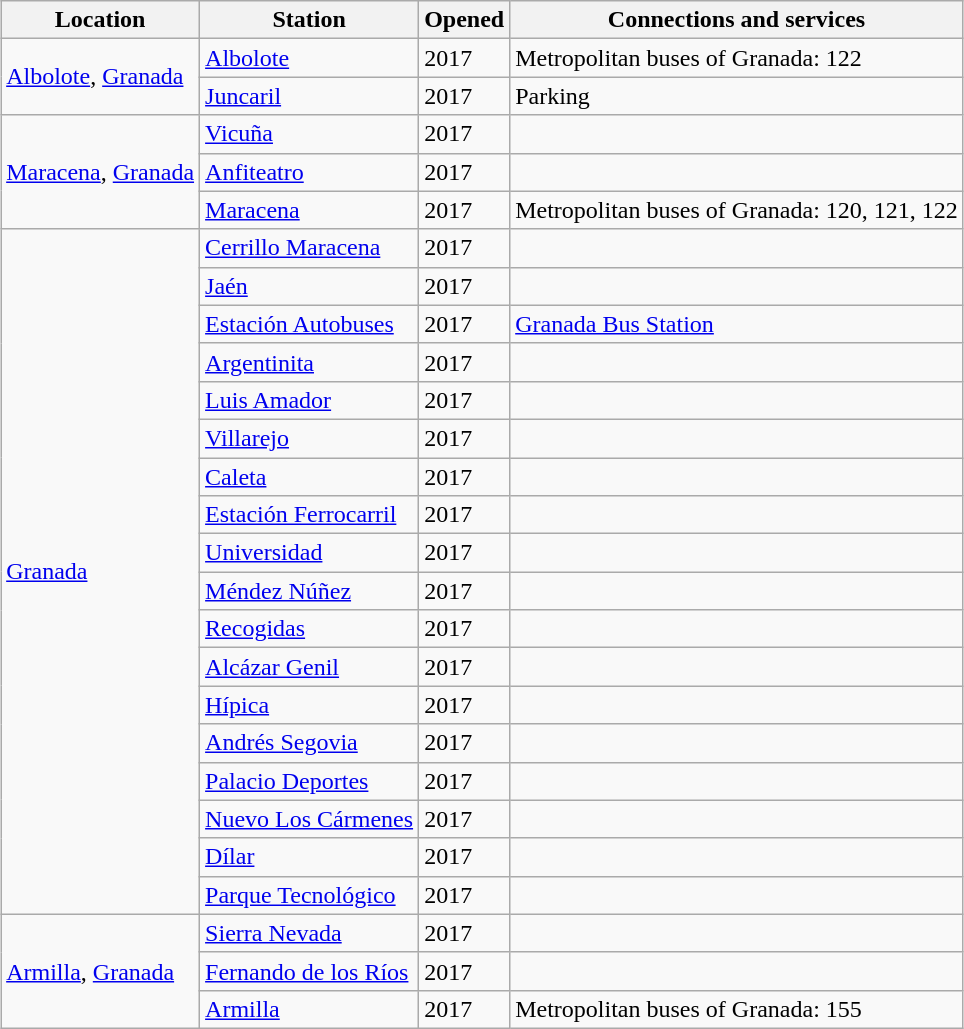<table class="wikitable" style="margin: 1em auto;">
<tr>
<th scope="col">Location</th>
<th scope="col">Station</th>
<th scope="col">Opened</th>
<th scope="col">Connections and services</th>
</tr>
<tr>
<td rowspan="2"><a href='#'>Albolote</a>, <a href='#'>Granada</a></td>
<td><a href='#'>Albolote</a> </td>
<td>2017</td>
<td>Metropolitan buses of Granada: 122</td>
</tr>
<tr>
<td><a href='#'>Juncaril</a> </td>
<td>2017</td>
<td>Parking</td>
</tr>
<tr>
<td rowspan="3"><a href='#'>Maracena</a>, <a href='#'>Granada</a></td>
<td><a href='#'>Vicuña</a> </td>
<td>2017</td>
<td></td>
</tr>
<tr>
<td><a href='#'>Anfiteatro</a> </td>
<td>2017</td>
<td></td>
</tr>
<tr>
<td><a href='#'>Maracena</a> </td>
<td>2017</td>
<td>Metropolitan buses of Granada: 120, 121, 122</td>
</tr>
<tr>
<td rowspan="18"><a href='#'>Granada</a></td>
<td><a href='#'>Cerrillo Maracena</a> </td>
<td>2017</td>
<td></td>
</tr>
<tr>
<td><a href='#'>Jaén</a> </td>
<td>2017</td>
<td></td>
</tr>
<tr>
<td><a href='#'>Estación Autobuses</a> </td>
<td>2017</td>
<td><a href='#'>Granada Bus Station</a></td>
</tr>
<tr>
<td><a href='#'>Argentinita</a> </td>
<td>2017</td>
<td></td>
</tr>
<tr>
<td><a href='#'>Luis Amador</a> </td>
<td>2017</td>
<td></td>
</tr>
<tr>
<td><a href='#'>Villarejo</a> </td>
<td>2017</td>
<td></td>
</tr>
<tr>
<td><a href='#'>Caleta</a> </td>
<td>2017</td>
<td></td>
</tr>
<tr>
<td><a href='#'>Estación Ferrocarril</a> </td>
<td>2017</td>
<td></td>
</tr>
<tr>
<td><a href='#'>Universidad</a> </td>
<td>2017</td>
<td></td>
</tr>
<tr>
<td><a href='#'>Méndez Núñez</a> </td>
<td>2017</td>
<td></td>
</tr>
<tr>
<td><a href='#'>Recogidas</a> </td>
<td>2017</td>
<td></td>
</tr>
<tr>
<td><a href='#'>Alcázar Genil</a> </td>
<td>2017</td>
<td></td>
</tr>
<tr>
<td><a href='#'>Hípica</a> </td>
<td>2017</td>
</tr>
<tr>
<td><a href='#'>Andrés Segovia</a> </td>
<td>2017</td>
<td></td>
</tr>
<tr>
<td><a href='#'>Palacio Deportes</a> </td>
<td>2017</td>
<td></td>
</tr>
<tr>
<td><a href='#'>Nuevo Los Cármenes</a> </td>
<td>2017</td>
<td></td>
</tr>
<tr>
<td><a href='#'>Dílar</a> </td>
<td>2017</td>
<td></td>
</tr>
<tr>
<td><a href='#'>Parque Tecnológico</a> </td>
<td>2017</td>
<td></td>
</tr>
<tr>
<td rowspan="3"><a href='#'>Armilla</a>, <a href='#'>Granada</a></td>
<td><a href='#'>Sierra Nevada</a> </td>
<td>2017</td>
<td></td>
</tr>
<tr>
<td><a href='#'>Fernando de los Ríos</a> </td>
<td>2017</td>
<td></td>
</tr>
<tr>
<td><a href='#'>Armilla</a> </td>
<td>2017</td>
<td>Metropolitan buses of Granada: 155</td>
</tr>
</table>
